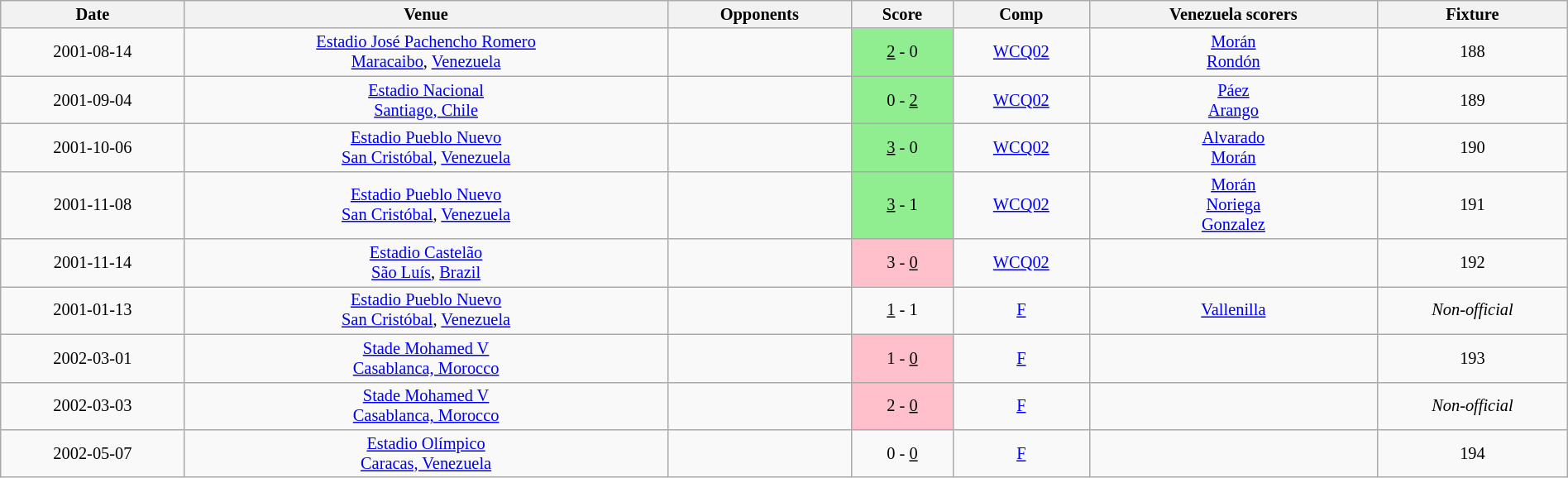<table class="wikitable" style="font-size:85%; text-align:center;" width="100%">
<tr>
<th>Date</th>
<th>Venue</th>
<th>Opponents</th>
<th>Score</th>
<th>Comp</th>
<th>Venezuela scorers</th>
<th>Fixture </th>
</tr>
<tr>
<td>2001-08-14</td>
<td><a href='#'>Estadio José Pachencho Romero</a><br><a href='#'>Maracaibo</a>, <a href='#'>Venezuela</a></td>
<td></td>
<td bgcolor="lightgreen"><u>2</u> - 0</td>
<td><a href='#'>WCQ02</a></td>
<td><a href='#'>Morán</a>  <br> <a href='#'>Rondón</a> </td>
<td>188</td>
</tr>
<tr>
<td>2001-09-04</td>
<td><a href='#'>Estadio Nacional</a><br><a href='#'>Santiago, Chile</a></td>
<td></td>
<td bgcolor="lightgreen">0 - <u>2</u></td>
<td><a href='#'>WCQ02</a></td>
<td><a href='#'>Páez</a>  <br> <a href='#'>Arango</a> </td>
<td>189</td>
</tr>
<tr>
<td>2001-10-06</td>
<td><a href='#'>Estadio Pueblo Nuevo</a><br><a href='#'>San Cristóbal</a>, <a href='#'>Venezuela</a></td>
<td></td>
<td bgcolor="lightgreen"><u>3</u> - 0</td>
<td><a href='#'>WCQ02</a></td>
<td><a href='#'>Alvarado</a>   <br> <a href='#'>Morán</a> </td>
<td>190</td>
</tr>
<tr>
<td>2001-11-08</td>
<td><a href='#'>Estadio Pueblo Nuevo</a><br><a href='#'>San Cristóbal</a>, <a href='#'>Venezuela</a></td>
<td></td>
<td bgcolor="lightgreen"><u>3</u> - 1</td>
<td><a href='#'>WCQ02</a></td>
<td><a href='#'>Morán</a>  <br> <a href='#'>Noriega</a>  <br> <a href='#'>Gonzalez</a> </td>
<td>191</td>
</tr>
<tr>
<td>2001-11-14</td>
<td><a href='#'>Estadio Castelão</a><br><a href='#'>São Luís</a>, <a href='#'>Brazil</a></td>
<td></td>
<td bgcolor="pink">3 - <u>0</u></td>
<td><a href='#'>WCQ02</a></td>
<td></td>
<td>192</td>
</tr>
<tr>
<td>2001-01-13</td>
<td><a href='#'>Estadio Pueblo Nuevo</a><br><a href='#'>San Cristóbal</a>, <a href='#'>Venezuela</a></td>
<td></td>
<td><u>1</u> - 1</td>
<td><a href='#'>F</a></td>
<td><a href='#'>Vallenilla</a> </td>
<td><em>Non-official</em> </td>
</tr>
<tr>
<td>2002-03-01</td>
<td><a href='#'>Stade Mohamed V</a><br><a href='#'>Casablanca, Morocco</a></td>
<td></td>
<td bgcolor="pink">1 - <u>0</u></td>
<td><a href='#'>F</a></td>
<td></td>
<td>193</td>
</tr>
<tr>
<td>2002-03-03</td>
<td><a href='#'>Stade Mohamed V</a><br><a href='#'>Casablanca, Morocco</a></td>
<td></td>
<td bgcolor="pink">2 - <u>0</u></td>
<td><a href='#'>F</a></td>
<td></td>
<td><em>Non-official</em></td>
</tr>
<tr>
<td>2002-05-07</td>
<td><a href='#'>Estadio Olímpico</a><br><a href='#'>Caracas, Venezuela</a></td>
<td></td>
<td>0 - <u>0</u></td>
<td><a href='#'>F</a></td>
<td></td>
<td>194</td>
</tr>
</table>
